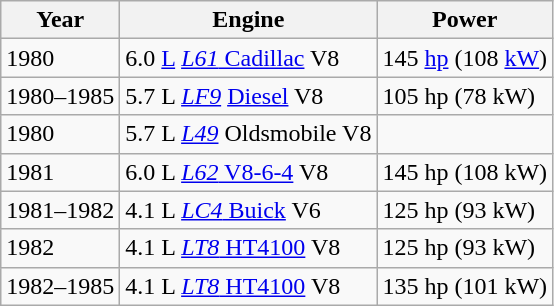<table class=wikitable>
<tr>
<th>Year</th>
<th>Engine</th>
<th>Power</th>
</tr>
<tr>
<td>1980</td>
<td>6.0 <a href='#'>L</a> <a href='#'><em>L61</em> Cadillac</a> V8</td>
<td>145 <a href='#'>hp</a> (108 <a href='#'>kW</a>)</td>
</tr>
<tr>
<td>1980–1985</td>
<td>5.7 L <a href='#'><em>LF9</em></a> <a href='#'>Diesel</a> V8</td>
<td>105 hp (78 kW)</td>
</tr>
<tr>
<td>1980</td>
<td>5.7 L <a href='#'><em>L49</em></a> Oldsmobile V8</td>
<td></td>
</tr>
<tr>
<td>1981</td>
<td>6.0 L <a href='#'><em>L62</em> V8-6-4</a> V8</td>
<td>145 hp (108 kW)</td>
</tr>
<tr>
<td>1981–1982</td>
<td>4.1 L <a href='#'><em>LC4</em> Buick</a> V6</td>
<td>125 hp (93 kW)</td>
</tr>
<tr>
<td>1982</td>
<td>4.1 L <a href='#'><em>LT8</em> HT4100</a> V8</td>
<td>125 hp (93 kW)</td>
</tr>
<tr>
<td>1982–1985</td>
<td>4.1 L <a href='#'><em>LT8</em> HT4100</a> V8</td>
<td>135 hp (101 kW)</td>
</tr>
</table>
